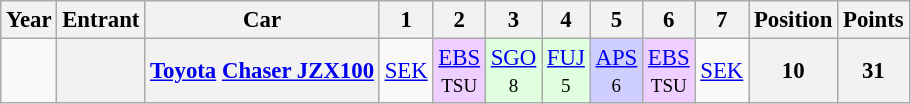<table class="wikitable" style="text-align:center; font-size:95%">
<tr>
<th>Year</th>
<th>Entrant</th>
<th>Car</th>
<th>1</th>
<th>2</th>
<th>3</th>
<th>4</th>
<th>5</th>
<th>6</th>
<th>7</th>
<th>Position</th>
<th>Points</th>
</tr>
<tr>
<td></td>
<th></th>
<th><a href='#'>Toyota</a> <a href='#'>Chaser JZX100</a></th>
<td><a href='#'>SEK</a><br><small></small></td>
<td style="background:#EFCFFF;"><a href='#'>EBS</a><br><small>TSU</small></td>
<td style="background:#DFFFDF;"><a href='#'>SGO</a><br><small>8</small></td>
<td style="background:#DFFFDF;"><a href='#'>FUJ</a><br><small>5</small></td>
<td style="background:#CFCFFF;"><a href='#'>APS</a><br><small>6</small></td>
<td style="background:#EFCFFF;"><a href='#'>EBS</a><br><small>TSU</small></td>
<td><a href='#'>SEK</a><br><small></small></td>
<th>10</th>
<th>31</th>
</tr>
</table>
